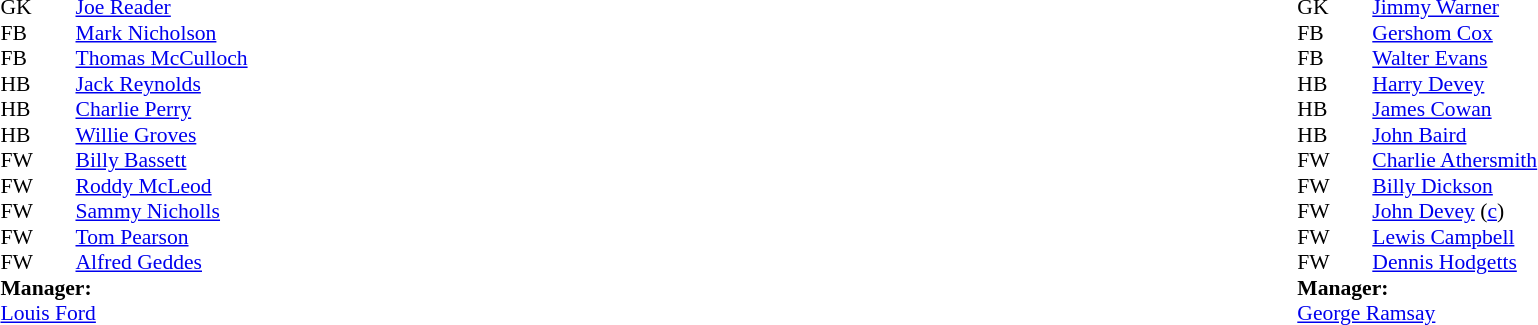<table width="100%">
<tr>
<td valign="top" width="50%"><br><table style="font-size: 90%" cellspacing="0" cellpadding="0">
<tr>
<td colspan="4"></td>
</tr>
<tr>
<th width="25"></th>
<th width="25"></th>
</tr>
<tr>
<td>GK</td>
<td><strong> </strong></td>
<td> <a href='#'>Joe Reader</a></td>
</tr>
<tr>
<td>FB</td>
<td><strong> </strong></td>
<td> <a href='#'>Mark Nicholson</a></td>
</tr>
<tr>
<td>FB</td>
<td><strong> </strong></td>
<td> <a href='#'>Thomas McCulloch</a></td>
</tr>
<tr>
<td>HB</td>
<td><strong> </strong></td>
<td> <a href='#'>Jack Reynolds</a></td>
</tr>
<tr>
<td>HB</td>
<td><strong> </strong></td>
<td> <a href='#'>Charlie Perry</a></td>
</tr>
<tr>
<td>HB</td>
<td><strong> </strong></td>
<td> <a href='#'>Willie Groves</a></td>
</tr>
<tr>
<td>FW</td>
<td><strong> </strong></td>
<td> <a href='#'>Billy Bassett</a></td>
</tr>
<tr>
<td>FW</td>
<td><strong> </strong></td>
<td> <a href='#'>Roddy McLeod</a></td>
</tr>
<tr>
<td>FW</td>
<td><strong> </strong></td>
<td> <a href='#'>Sammy Nicholls</a></td>
</tr>
<tr>
<td>FW</td>
<td><strong> </strong></td>
<td> <a href='#'>Tom Pearson</a></td>
</tr>
<tr>
<td>FW</td>
<td><strong> </strong></td>
<td> <a href='#'>Alfred Geddes</a></td>
</tr>
<tr>
<td colspan=4><strong>Manager:</strong></td>
</tr>
<tr>
<td colspan="4"> <a href='#'>Louis Ford</a></td>
</tr>
</table>
</td>
<td valign="top" width="50%"><br><table style="font-size: 90%" cellspacing="0" cellpadding="0" align="center">
<tr>
<td colspan="4"></td>
</tr>
<tr>
<th width="25"></th>
<th width="25"></th>
</tr>
<tr>
<td>GK</td>
<td><strong> </strong></td>
<td> <a href='#'>Jimmy Warner</a></td>
</tr>
<tr>
<td>FB</td>
<td><strong> </strong></td>
<td> <a href='#'>Gershom Cox</a></td>
</tr>
<tr>
<td>FB</td>
<td><strong> </strong></td>
<td> <a href='#'>Walter Evans</a></td>
</tr>
<tr>
<td>HB</td>
<td><strong> </strong></td>
<td> <a href='#'>Harry Devey</a></td>
</tr>
<tr>
<td>HB</td>
<td><strong> </strong></td>
<td> <a href='#'>James Cowan</a></td>
</tr>
<tr>
<td>HB</td>
<td><strong> </strong></td>
<td> <a href='#'>John Baird</a></td>
</tr>
<tr>
<td>FW</td>
<td><strong> </strong></td>
<td> <a href='#'>Charlie Athersmith</a></td>
</tr>
<tr>
<td>FW</td>
<td><strong> </strong></td>
<td> <a href='#'>Billy Dickson</a></td>
</tr>
<tr>
<td>FW</td>
<td><strong> </strong></td>
<td> <a href='#'>John Devey</a> (<a href='#'>c</a>)</td>
</tr>
<tr>
<td>FW</td>
<td><strong> </strong></td>
<td> <a href='#'>Lewis Campbell</a></td>
</tr>
<tr>
<td>FW</td>
<td><strong> </strong></td>
<td> <a href='#'>Dennis Hodgetts</a></td>
</tr>
<tr>
<td colspan=4><strong>Manager:</strong></td>
</tr>
<tr>
<td colspan="4"> <a href='#'>George Ramsay</a></td>
</tr>
<tr>
</tr>
</table>
</td>
</tr>
</table>
